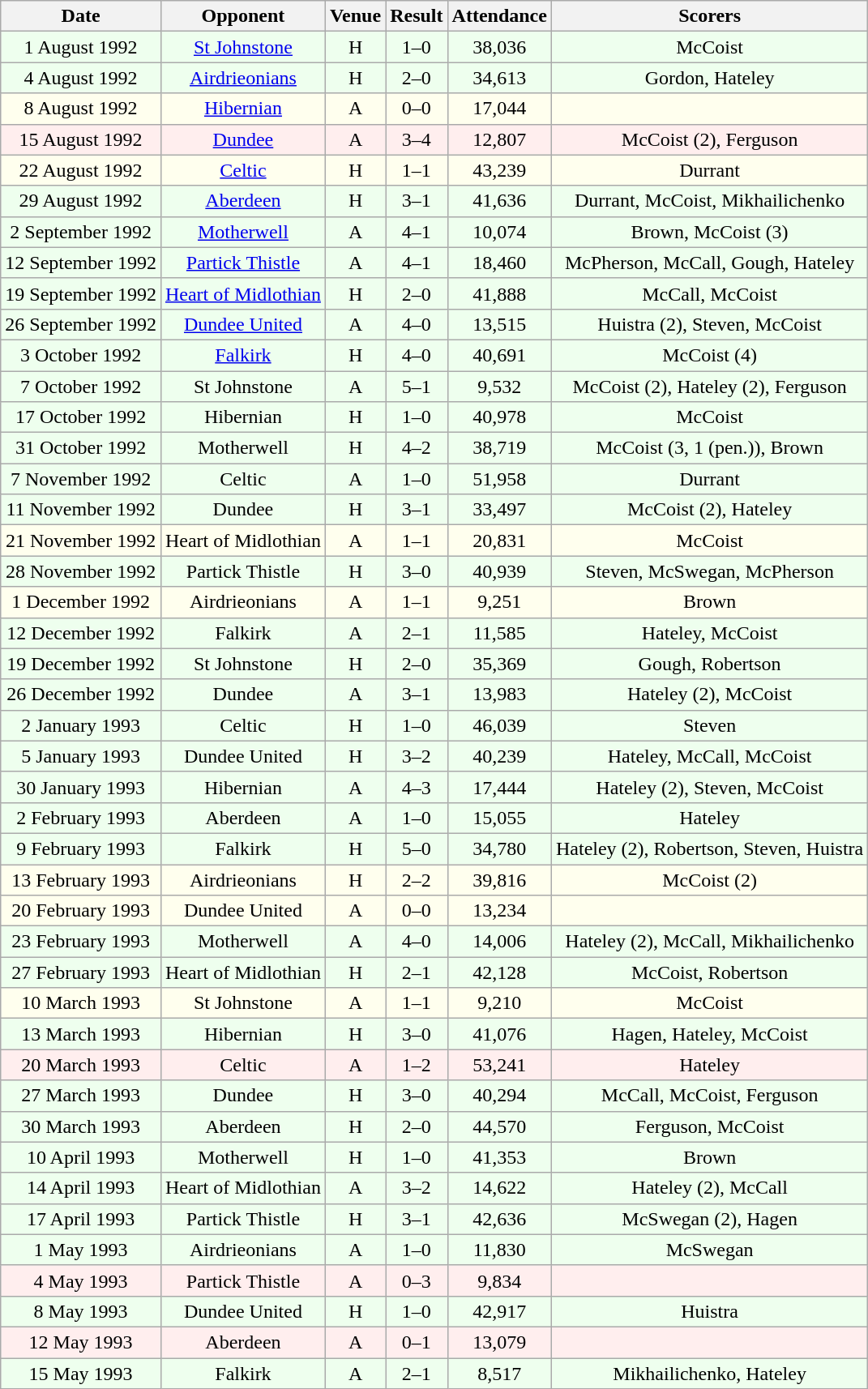<table class="wikitable sortable" style="font-size:100%; text-align:center">
<tr>
<th>Date</th>
<th>Opponent</th>
<th>Venue</th>
<th>Result</th>
<th>Attendance</th>
<th>Scorers</th>
</tr>
<tr bgcolor = "#EEFFEE">
<td>1 August 1992</td>
<td><a href='#'>St Johnstone</a></td>
<td>H</td>
<td>1–0</td>
<td>38,036</td>
<td>McCoist</td>
</tr>
<tr bgcolor = "#EEFFEE">
<td>4 August 1992</td>
<td><a href='#'>Airdrieonians</a></td>
<td>H</td>
<td>2–0</td>
<td>34,613</td>
<td>Gordon, Hateley</td>
</tr>
<tr bgcolor = "#FFFFEE">
<td>8 August 1992</td>
<td><a href='#'>Hibernian</a></td>
<td>A</td>
<td>0–0</td>
<td>17,044</td>
<td></td>
</tr>
<tr bgcolor = "#FFEEEE">
<td>15 August 1992</td>
<td><a href='#'>Dundee</a></td>
<td>A</td>
<td>3–4</td>
<td>12,807</td>
<td>McCoist (2), Ferguson</td>
</tr>
<tr bgcolor = "#FFFFEE">
<td>22 August 1992</td>
<td><a href='#'>Celtic</a></td>
<td>H</td>
<td>1–1</td>
<td>43,239</td>
<td>Durrant</td>
</tr>
<tr bgcolor = "#EEFFEE">
<td>29 August 1992</td>
<td><a href='#'>Aberdeen</a></td>
<td>H</td>
<td>3–1</td>
<td>41,636</td>
<td>Durrant, McCoist, Mikhailichenko</td>
</tr>
<tr bgcolor = "#EEFFEE">
<td>2 September 1992</td>
<td><a href='#'>Motherwell</a></td>
<td>A</td>
<td>4–1</td>
<td>10,074</td>
<td>Brown, McCoist (3)</td>
</tr>
<tr bgcolor = "#EEFFEE">
<td>12 September 1992</td>
<td><a href='#'>Partick Thistle</a></td>
<td>A</td>
<td>4–1</td>
<td>18,460</td>
<td>McPherson, McCall, Gough, Hateley</td>
</tr>
<tr bgcolor = "#EEFFEE">
<td>19 September 1992</td>
<td><a href='#'>Heart of Midlothian</a></td>
<td>H</td>
<td>2–0</td>
<td>41,888</td>
<td>McCall, McCoist</td>
</tr>
<tr bgcolor = "#EEFFEE">
<td>26 September 1992</td>
<td><a href='#'>Dundee United</a></td>
<td>A</td>
<td>4–0</td>
<td>13,515</td>
<td>Huistra (2), Steven, McCoist</td>
</tr>
<tr bgcolor = "#EEFFEE">
<td>3 October 1992</td>
<td><a href='#'>Falkirk</a></td>
<td>H</td>
<td>4–0</td>
<td>40,691</td>
<td>McCoist (4)</td>
</tr>
<tr bgcolor = "#EEFFEE">
<td>7 October 1992</td>
<td>St Johnstone</td>
<td>A</td>
<td>5–1</td>
<td>9,532</td>
<td>McCoist (2), Hateley (2), Ferguson</td>
</tr>
<tr bgcolor = "#EEFFEE">
<td>17 October 1992</td>
<td>Hibernian</td>
<td>H</td>
<td>1–0</td>
<td>40,978</td>
<td>McCoist</td>
</tr>
<tr bgcolor = "#EEFFEE">
<td>31 October 1992</td>
<td>Motherwell</td>
<td>H</td>
<td>4–2</td>
<td>38,719</td>
<td>McCoist (3, 1 (pen.)), Brown</td>
</tr>
<tr bgcolor = "#EEFFEE">
<td>7 November 1992</td>
<td>Celtic</td>
<td>A</td>
<td>1–0</td>
<td>51,958</td>
<td>Durrant</td>
</tr>
<tr bgcolor = "#EEFFEE">
<td>11 November 1992</td>
<td>Dundee</td>
<td>H</td>
<td>3–1</td>
<td>33,497</td>
<td>McCoist (2), Hateley</td>
</tr>
<tr bgcolor = "#FFFFEE">
<td>21 November 1992</td>
<td>Heart of Midlothian</td>
<td>A</td>
<td>1–1</td>
<td>20,831</td>
<td>McCoist</td>
</tr>
<tr bgcolor = "#EEFFEE">
<td>28 November 1992</td>
<td>Partick Thistle</td>
<td>H</td>
<td>3–0</td>
<td>40,939</td>
<td>Steven, McSwegan, McPherson</td>
</tr>
<tr bgcolor = "#FFFFEE">
<td>1 December 1992</td>
<td>Airdrieonians</td>
<td>A</td>
<td>1–1</td>
<td>9,251</td>
<td>Brown</td>
</tr>
<tr bgcolor = "#EEFFEE">
<td>12 December 1992</td>
<td>Falkirk</td>
<td>A</td>
<td>2–1</td>
<td>11,585</td>
<td>Hateley, McCoist</td>
</tr>
<tr bgcolor = "#EEFFEE">
<td>19 December 1992</td>
<td>St Johnstone</td>
<td>H</td>
<td>2–0</td>
<td>35,369</td>
<td>Gough, Robertson</td>
</tr>
<tr bgcolor = "#EEFFEE">
<td>26 December 1992</td>
<td>Dundee</td>
<td>A</td>
<td>3–1</td>
<td>13,983</td>
<td>Hateley (2), McCoist</td>
</tr>
<tr bgcolor = "#EEFFEE">
<td>2 January 1993</td>
<td>Celtic</td>
<td>H</td>
<td>1–0</td>
<td>46,039</td>
<td>Steven</td>
</tr>
<tr bgcolor = "#EEFFEE">
<td>5 January 1993</td>
<td>Dundee United</td>
<td>H</td>
<td>3–2</td>
<td>40,239</td>
<td>Hateley, McCall, McCoist</td>
</tr>
<tr bgcolor = "#EEFFEE">
<td>30 January 1993</td>
<td>Hibernian</td>
<td>A</td>
<td>4–3</td>
<td>17,444</td>
<td>Hateley (2), Steven, McCoist</td>
</tr>
<tr bgcolor = "#EEFFEE">
<td>2 February 1993</td>
<td>Aberdeen</td>
<td>A</td>
<td>1–0</td>
<td>15,055</td>
<td>Hateley</td>
</tr>
<tr bgcolor = "#EEFFEE">
<td>9 February 1993</td>
<td>Falkirk</td>
<td>H</td>
<td>5–0</td>
<td>34,780</td>
<td>Hateley (2), Robertson, Steven, Huistra</td>
</tr>
<tr bgcolor = "#FFFFEE">
<td>13 February 1993</td>
<td>Airdrieonians</td>
<td>H</td>
<td>2–2</td>
<td>39,816</td>
<td>McCoist (2)</td>
</tr>
<tr bgcolor = "#FFFFEE">
<td>20 February 1993</td>
<td>Dundee United</td>
<td>A</td>
<td>0–0</td>
<td>13,234</td>
<td></td>
</tr>
<tr bgcolor = "#EEFFEE">
<td>23 February 1993</td>
<td>Motherwell</td>
<td>A</td>
<td>4–0</td>
<td>14,006</td>
<td>Hateley (2), McCall, Mikhailichenko</td>
</tr>
<tr bgcolor = "#EEFFEE">
<td>27 February 1993</td>
<td>Heart of Midlothian</td>
<td>H</td>
<td>2–1</td>
<td>42,128</td>
<td>McCoist, Robertson</td>
</tr>
<tr bgcolor = "#FFFFEE">
<td>10 March 1993</td>
<td>St Johnstone</td>
<td>A</td>
<td>1–1</td>
<td>9,210</td>
<td>McCoist</td>
</tr>
<tr bgcolor = "#EEFFEE">
<td>13 March 1993</td>
<td>Hibernian</td>
<td>H</td>
<td>3–0</td>
<td>41,076</td>
<td>Hagen, Hateley, McCoist</td>
</tr>
<tr bgcolor = "#FFEEEE">
<td>20 March 1993</td>
<td>Celtic</td>
<td>A</td>
<td>1–2</td>
<td>53,241</td>
<td>Hateley</td>
</tr>
<tr bgcolor = "#EEFFEE">
<td>27 March 1993</td>
<td>Dundee</td>
<td>H</td>
<td>3–0</td>
<td>40,294</td>
<td>McCall, McCoist, Ferguson</td>
</tr>
<tr bgcolor = "#EEFFEE">
<td>30 March 1993</td>
<td>Aberdeen</td>
<td>H</td>
<td>2–0</td>
<td>44,570</td>
<td>Ferguson, McCoist</td>
</tr>
<tr bgcolor = "#EEFFEE">
<td>10 April 1993</td>
<td>Motherwell</td>
<td>H</td>
<td>1–0</td>
<td>41,353</td>
<td>Brown</td>
</tr>
<tr bgcolor = "#EEFFEE">
<td>14 April 1993</td>
<td>Heart of Midlothian</td>
<td>A</td>
<td>3–2</td>
<td>14,622</td>
<td>Hateley (2), McCall</td>
</tr>
<tr bgcolor = "#EEFFEE">
<td>17 April 1993</td>
<td>Partick Thistle</td>
<td>H</td>
<td>3–1</td>
<td>42,636</td>
<td>McSwegan (2), Hagen</td>
</tr>
<tr bgcolor = "#EEFFEE">
<td>1 May 1993</td>
<td>Airdrieonians</td>
<td>A</td>
<td>1–0</td>
<td>11,830</td>
<td>McSwegan</td>
</tr>
<tr bgcolor = "#FFEEEE">
<td>4 May 1993</td>
<td>Partick Thistle</td>
<td>A</td>
<td>0–3</td>
<td>9,834</td>
<td></td>
</tr>
<tr bgcolor = "#EEFFEE">
<td>8 May 1993</td>
<td>Dundee United</td>
<td>H</td>
<td>1–0</td>
<td>42,917</td>
<td>Huistra</td>
</tr>
<tr bgcolor = "#FFEEEE">
<td>12 May 1993</td>
<td>Aberdeen</td>
<td>A</td>
<td>0–1</td>
<td>13,079</td>
<td></td>
</tr>
<tr bgcolor = "#EEFFEE">
<td>15 May 1993</td>
<td>Falkirk</td>
<td>A</td>
<td>2–1</td>
<td>8,517</td>
<td>Mikhailichenko, Hateley</td>
</tr>
</table>
